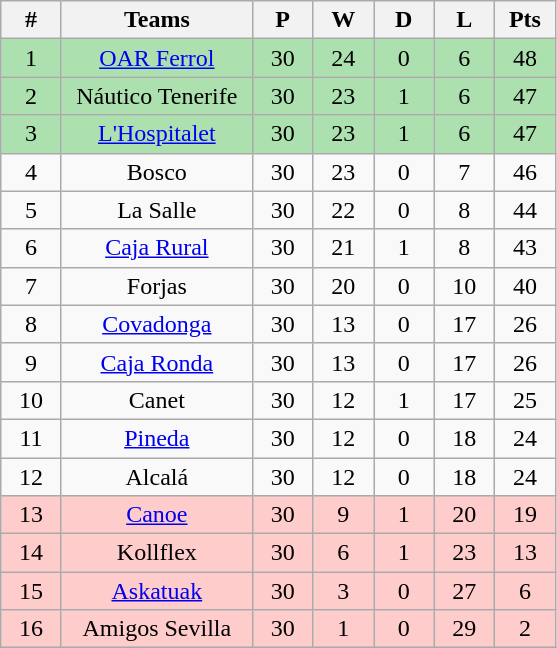<table class="wikitable" style="text-align: center;">
<tr>
<th width=33>#</th>
<th width=120>Teams</th>
<th width=33>P</th>
<th width=33>W</th>
<th width=33>D</th>
<th width=33>L</th>
<th width=33>Pts</th>
</tr>
<tr bgcolor=ACE1AF>
<td>1</td>
<td><a href='#'>OAR Ferrol</a></td>
<td>30</td>
<td>24</td>
<td>0</td>
<td>6</td>
<td>48</td>
</tr>
<tr bgcolor=ACE1AF>
<td>2</td>
<td>Náutico Tenerife</td>
<td>30</td>
<td>23</td>
<td>1</td>
<td>6</td>
<td>47</td>
</tr>
<tr bgcolor=ACE1AF>
<td>3</td>
<td><a href='#'>L'Hospitalet</a></td>
<td>30</td>
<td>23</td>
<td>1</td>
<td>6</td>
<td>47</td>
</tr>
<tr>
<td>4</td>
<td>Bosco</td>
<td>30</td>
<td>23</td>
<td>0</td>
<td>7</td>
<td>46</td>
</tr>
<tr>
<td>5</td>
<td>La Salle</td>
<td>30</td>
<td>22</td>
<td>0</td>
<td>8</td>
<td>44</td>
</tr>
<tr>
<td>6</td>
<td><a href='#'>Caja Rural</a></td>
<td>30</td>
<td>21</td>
<td>1</td>
<td>8</td>
<td>43</td>
</tr>
<tr>
<td>7</td>
<td>Forjas</td>
<td>30</td>
<td>20</td>
<td>0</td>
<td>10</td>
<td>40</td>
</tr>
<tr>
<td>8</td>
<td><a href='#'>Covadonga</a></td>
<td>30</td>
<td>13</td>
<td>0</td>
<td>17</td>
<td>26</td>
</tr>
<tr>
<td>9</td>
<td><a href='#'>Caja Ronda</a></td>
<td>30</td>
<td>13</td>
<td>0</td>
<td>17</td>
<td>26</td>
</tr>
<tr>
<td>10</td>
<td>Canet</td>
<td>30</td>
<td>12</td>
<td>1</td>
<td>17</td>
<td>25</td>
</tr>
<tr>
<td>11</td>
<td><a href='#'>Pineda</a></td>
<td>30</td>
<td>12</td>
<td>0</td>
<td>18</td>
<td>24</td>
</tr>
<tr>
<td>12</td>
<td>Alcalá</td>
<td>30</td>
<td>12</td>
<td>0</td>
<td>18</td>
<td>24</td>
</tr>
<tr bgcolor=FFCCCC>
<td>13</td>
<td><a href='#'>Canoe</a></td>
<td>30</td>
<td>9</td>
<td>1</td>
<td>20</td>
<td>19</td>
</tr>
<tr bgcolor=FFCCCC>
<td>14</td>
<td>Kollflex</td>
<td>30</td>
<td>6</td>
<td>1</td>
<td>23</td>
<td>13</td>
</tr>
<tr bgcolor=FFCCCC>
<td>15</td>
<td><a href='#'>Askatuak</a></td>
<td>30</td>
<td>3</td>
<td>0</td>
<td>27</td>
<td>6</td>
</tr>
<tr bgcolor=FFCCCC>
<td>16</td>
<td>Amigos Sevilla</td>
<td>30</td>
<td>1</td>
<td>0</td>
<td>29</td>
<td>2</td>
</tr>
</table>
